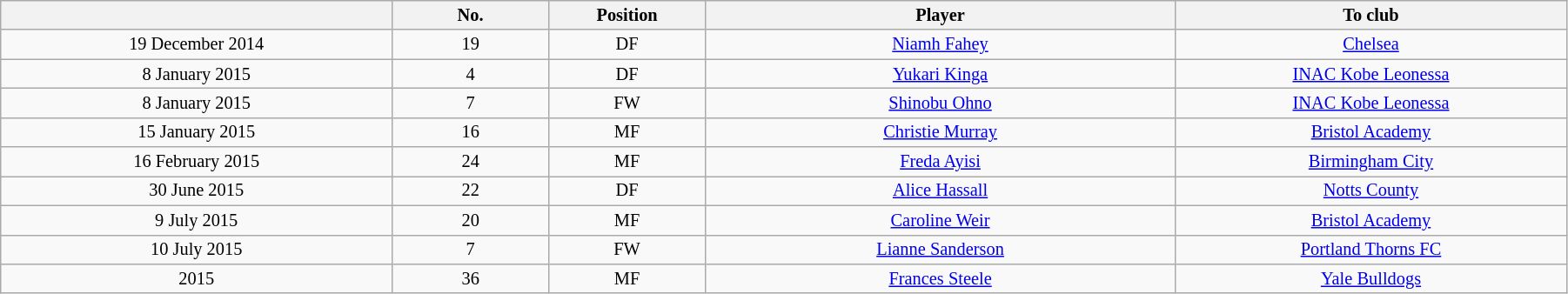<table class="wikitable sortable" style="width:95%; text-align:center; font-size:85%; text-align:center;">
<tr>
<th width="25%"></th>
<th width="10%">No.</th>
<th width="10%">Position</th>
<th>Player</th>
<th width="25%">To club</th>
</tr>
<tr>
<td>19 December 2014</td>
<td>19</td>
<td>DF</td>
<td> <a href='#'>Niamh Fahey</a></td>
<td><em></em> <a href='#'>Chelsea</a></td>
</tr>
<tr>
<td>8 January 2015</td>
<td>4</td>
<td>DF</td>
<td><em></em> <a href='#'>Yukari Kinga</a></td>
<td><em></em> <a href='#'>INAC Kobe Leonessa</a></td>
</tr>
<tr>
<td>8 January 2015</td>
<td>7</td>
<td>FW</td>
<td><em></em> <a href='#'>Shinobu Ohno</a></td>
<td><em></em> <a href='#'>INAC Kobe Leonessa</a></td>
</tr>
<tr>
<td>15 January 2015</td>
<td>16</td>
<td>MF</td>
<td> <a href='#'>Christie Murray</a></td>
<td> <a href='#'>Bristol Academy</a></td>
</tr>
<tr>
<td>16 February 2015</td>
<td>24</td>
<td>MF</td>
<td><a href='#'>Freda Ayisi</a></td>
<td><em></em> <a href='#'>Birmingham City</a></td>
</tr>
<tr>
<td>30 June 2015</td>
<td>22</td>
<td>DF</td>
<td> <a href='#'>Alice Hassall</a></td>
<td><em></em> <a href='#'>Notts County</a></td>
</tr>
<tr>
<td>9 July 2015</td>
<td>20</td>
<td>MF</td>
<td> <a href='#'>Caroline Weir</a></td>
<td> <a href='#'>Bristol Academy</a></td>
</tr>
<tr>
<td>10 July 2015</td>
<td>7</td>
<td>FW</td>
<td> <a href='#'>Lianne Sanderson</a></td>
<td> <a href='#'>Portland Thorns FC</a></td>
</tr>
<tr>
<td>2015</td>
<td>36</td>
<td>MF</td>
<td> <a href='#'>Frances Steele</a></td>
<td> <a href='#'>Yale Bulldogs</a></td>
</tr>
</table>
